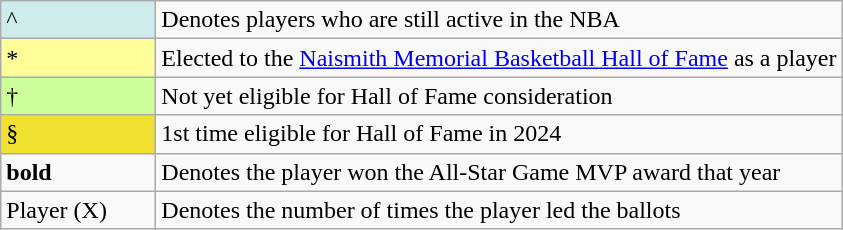<table class="wikitable">
<tr>
<td style="background:#cfecec; border:1px solid #aaa; width:6em;">^</td>
<td>Denotes players who are still active in the NBA</td>
</tr>
<tr>
<td style="background:#ff9; border:1px solid #aaa; width:6em;">*</td>
<td>Elected to the <a href='#'>Naismith Memorial Basketball Hall of Fame</a> as a player</td>
</tr>
<tr>
<td style="background:#CCFF99; width:1em">†</td>
<td>Not yet eligible for Hall of Fame consideration</td>
</tr>
<tr>
<td style="background:#F0E130; width:1em">§</td>
<td>1st time eligible for Hall of Fame in 2024</td>
</tr>
<tr>
<td><strong>bold</strong></td>
<td>Denotes the player won the All-Star Game MVP award that year</td>
</tr>
<tr>
<td>Player (X)</td>
<td>Denotes the number of times the player led the ballots</td>
</tr>
</table>
